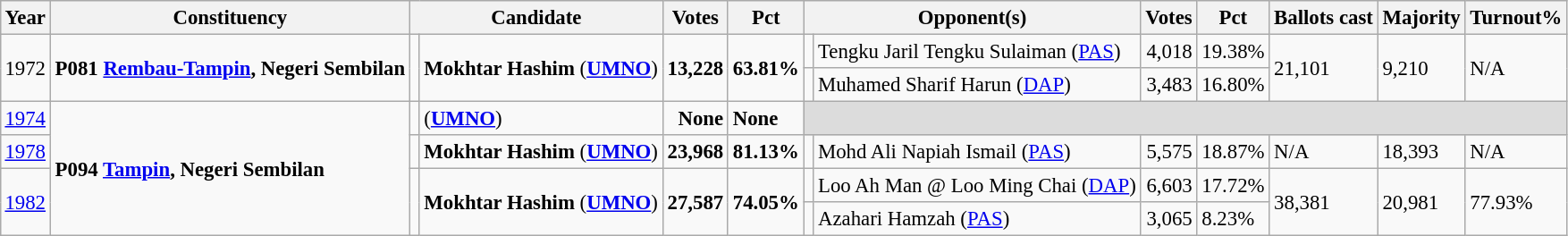<table class="wikitable" style="margin:0.5em ; font-size:95%">
<tr>
<th>Year</th>
<th>Constituency</th>
<th colspan=2>Candidate</th>
<th>Votes</th>
<th>Pct</th>
<th colspan=2>Opponent(s)</th>
<th>Votes</th>
<th>Pct</th>
<th>Ballots cast</th>
<th>Majority</th>
<th>Turnout%</th>
</tr>
<tr>
<td rowspan=2>1972</td>
<td rowspan=2><strong>P081 <a href='#'>Rembau-Tampin</a>, Negeri Sembilan</strong></td>
<td rowspan=2 ></td>
<td rowspan=2><strong>Mokhtar Hashim</strong> (<a href='#'><strong>UMNO</strong></a>)</td>
<td rowspan=2 align="right"><strong>13,228</strong></td>
<td rowspan=2><strong>63.81%</strong></td>
<td></td>
<td>Tengku Jaril Tengku Sulaiman (<a href='#'>PAS</a>)</td>
<td align="right">4,018</td>
<td>19.38%</td>
<td rowspan=2>21,101</td>
<td rowspan=2>9,210</td>
<td rowspan=2>N/A</td>
</tr>
<tr>
<td></td>
<td>Muhamed Sharif Harun (<a href='#'>DAP</a>)</td>
<td align="right">3,483</td>
<td>16.80%</td>
</tr>
<tr>
<td><a href='#'>1974</a></td>
<td rowspan=4><strong>P094 <a href='#'>Tampin</a>, Negeri Sembilan</strong></td>
<td></td>
<td> (<a href='#'><strong>UMNO</strong></a>)</td>
<td align="right"><strong>None</strong></td>
<td><strong>None</strong></td>
<td colspan="7" bgcolor="dcdcdc"></td>
</tr>
<tr>
<td><a href='#'>1978</a></td>
<td></td>
<td><strong>Mokhtar Hashim</strong> (<a href='#'><strong>UMNO</strong></a>)</td>
<td align="right"><strong>23,968</strong></td>
<td><strong>81.13%</strong></td>
<td></td>
<td>Mohd Ali Napiah Ismail (<a href='#'>PAS</a>)</td>
<td align="right">5,575</td>
<td>18.87%</td>
<td>N/A</td>
<td>18,393</td>
<td>N/A</td>
</tr>
<tr>
<td rowspan=2><a href='#'>1982</a></td>
<td rowspan=2 ></td>
<td rowspan=2><strong>Mokhtar Hashim</strong> (<a href='#'><strong>UMNO</strong></a>)</td>
<td rowspan=2 align="right"><strong>27,587</strong></td>
<td rowspan=2><strong>74.05%</strong></td>
<td></td>
<td>Loo Ah Man @ Loo Ming Chai (<a href='#'>DAP</a>)</td>
<td align="right">6,603</td>
<td>17.72%</td>
<td rowspan=2>38,381</td>
<td rowspan=2>20,981</td>
<td rowspan=2>77.93%</td>
</tr>
<tr>
<td></td>
<td>Azahari Hamzah (<a href='#'>PAS</a>)</td>
<td align="right">3,065</td>
<td>8.23%</td>
</tr>
</table>
